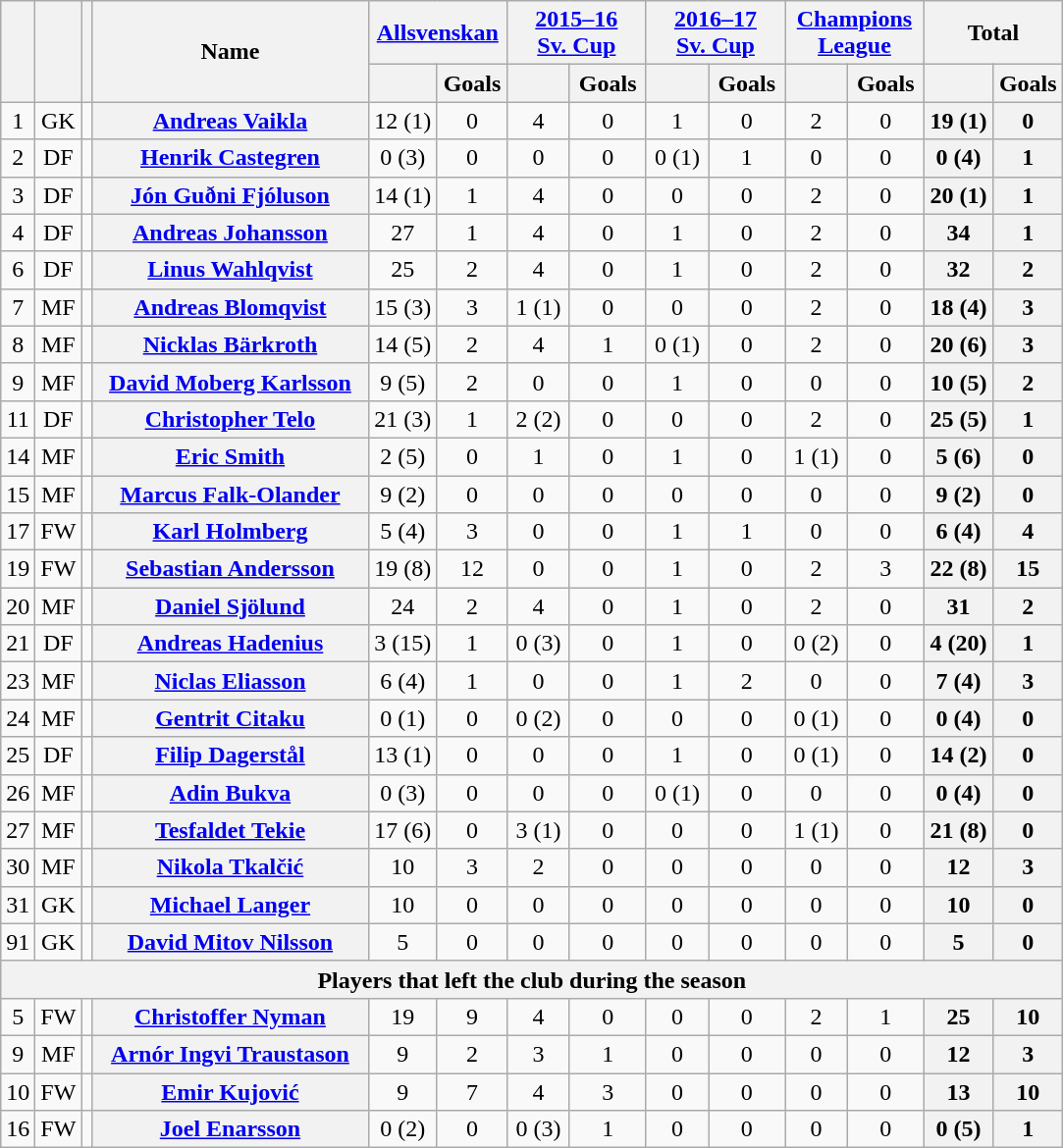<table class="wikitable plainrowheaders" style="text-align:center">
<tr>
<th rowspan="2"></th>
<th rowspan="2"></th>
<th rowspan="2"></th>
<th rowspan="2" style="width:180px;">Name</th>
<th colspan="2" style="width:87px;"><a href='#'>Allsvenskan</a></th>
<th colspan="2" style="width:87px;"><a href='#'>2015–16<br>Sv. Cup</a></th>
<th colspan="2" style="width:87px;"><a href='#'>2016–17<br>Sv. Cup</a></th>
<th colspan="2" style="width:87px;"><a href='#'>Champions League</a></th>
<th colspan="2" style="width:87px;">Total</th>
</tr>
<tr>
<th></th>
<th>Goals</th>
<th></th>
<th>Goals</th>
<th></th>
<th>Goals</th>
<th></th>
<th>Goals</th>
<th></th>
<th>Goals</th>
</tr>
<tr>
<td>1</td>
<td>GK</td>
<td></td>
<th scope="row"><a href='#'>Andreas Vaikla</a><br></th>
<td>12 (1)</td>
<td>0<br></td>
<td>4</td>
<td>0<br></td>
<td>1</td>
<td>0<br></td>
<td>2</td>
<td>0<br></td>
<th>19 (1)</th>
<th>0</th>
</tr>
<tr>
<td>2</td>
<td>DF</td>
<td></td>
<th scope="row"><a href='#'>Henrik Castegren</a><br></th>
<td>0 (3)</td>
<td>0<br></td>
<td>0</td>
<td>0<br></td>
<td>0 (1)</td>
<td>1<br></td>
<td>0</td>
<td>0<br></td>
<th>0 (4)</th>
<th>1</th>
</tr>
<tr>
<td>3</td>
<td>DF</td>
<td></td>
<th scope="row"><a href='#'>Jón Guðni Fjóluson</a><br></th>
<td>14 (1)</td>
<td>1<br></td>
<td>4</td>
<td>0<br></td>
<td>0</td>
<td>0<br></td>
<td>2</td>
<td>0<br></td>
<th>20 (1)</th>
<th>1</th>
</tr>
<tr>
<td>4</td>
<td>DF</td>
<td></td>
<th scope="row"><a href='#'>Andreas Johansson</a><br></th>
<td>27</td>
<td>1<br></td>
<td>4</td>
<td>0<br></td>
<td>1</td>
<td>0<br></td>
<td>2</td>
<td>0<br></td>
<th>34</th>
<th>1</th>
</tr>
<tr>
<td>6</td>
<td>DF</td>
<td></td>
<th scope="row"><a href='#'>Linus Wahlqvist</a><br></th>
<td>25</td>
<td>2<br></td>
<td>4</td>
<td>0<br></td>
<td>1</td>
<td>0<br></td>
<td>2</td>
<td>0<br></td>
<th>32</th>
<th>2</th>
</tr>
<tr>
<td>7</td>
<td>MF</td>
<td></td>
<th scope="row"><a href='#'>Andreas Blomqvist</a><br></th>
<td>15 (3)</td>
<td>3<br></td>
<td>1 (1)</td>
<td>0<br></td>
<td>0</td>
<td>0<br></td>
<td>2</td>
<td>0<br></td>
<th>18 (4)</th>
<th>3</th>
</tr>
<tr>
<td>8</td>
<td>MF</td>
<td></td>
<th scope="row"><a href='#'>Nicklas Bärkroth</a><br></th>
<td>14 (5)</td>
<td>2<br></td>
<td>4</td>
<td>1<br></td>
<td>0 (1)</td>
<td>0<br></td>
<td>2</td>
<td>0<br></td>
<th>20 (6)</th>
<th>3</th>
</tr>
<tr>
<td>9</td>
<td>MF</td>
<td></td>
<th scope="row"><a href='#'>David Moberg Karlsson</a><br></th>
<td>9 (5)</td>
<td>2<br></td>
<td>0</td>
<td>0<br></td>
<td>1</td>
<td>0<br></td>
<td>0</td>
<td>0<br></td>
<th>10 (5)</th>
<th>2</th>
</tr>
<tr>
<td>11</td>
<td>DF</td>
<td></td>
<th scope="row"><a href='#'>Christopher Telo</a><br></th>
<td>21 (3)</td>
<td>1<br></td>
<td>2 (2)</td>
<td>0<br></td>
<td>0</td>
<td>0<br></td>
<td>2</td>
<td>0<br></td>
<th>25 (5)</th>
<th>1</th>
</tr>
<tr>
<td>14</td>
<td>MF</td>
<td></td>
<th scope="row"><a href='#'>Eric Smith</a><br></th>
<td>2 (5)</td>
<td>0<br></td>
<td>1</td>
<td>0<br></td>
<td>1</td>
<td>0<br></td>
<td>1 (1)</td>
<td>0<br></td>
<th>5 (6)</th>
<th>0</th>
</tr>
<tr>
<td>15</td>
<td>MF</td>
<td></td>
<th scope="row"><a href='#'>Marcus Falk-Olander</a><br></th>
<td>9 (2)</td>
<td>0<br></td>
<td>0</td>
<td>0<br></td>
<td>0</td>
<td>0<br></td>
<td>0</td>
<td>0<br></td>
<th>9 (2)</th>
<th>0</th>
</tr>
<tr>
<td>17</td>
<td>FW</td>
<td></td>
<th scope="row"><a href='#'>Karl Holmberg</a><br></th>
<td>5 (4)</td>
<td>3<br></td>
<td>0</td>
<td>0<br></td>
<td>1</td>
<td>1<br></td>
<td>0</td>
<td>0<br></td>
<th>6 (4)</th>
<th>4</th>
</tr>
<tr>
<td>19</td>
<td>FW</td>
<td></td>
<th scope="row"><a href='#'>Sebastian Andersson</a><br></th>
<td>19 (8)</td>
<td>12<br></td>
<td>0</td>
<td>0<br></td>
<td>1</td>
<td>0<br></td>
<td>2</td>
<td>3<br></td>
<th>22 (8)</th>
<th>15</th>
</tr>
<tr>
<td>20</td>
<td>MF</td>
<td></td>
<th scope="row"><a href='#'>Daniel Sjölund</a><br></th>
<td>24</td>
<td>2<br></td>
<td>4</td>
<td>0<br></td>
<td>1</td>
<td>0<br></td>
<td>2</td>
<td>0<br></td>
<th>31</th>
<th>2</th>
</tr>
<tr>
<td>21</td>
<td>DF</td>
<td></td>
<th scope="row"><a href='#'>Andreas Hadenius</a><br></th>
<td>3 (15)</td>
<td>1<br></td>
<td>0 (3)</td>
<td>0<br></td>
<td>1</td>
<td>0<br></td>
<td>0 (2)</td>
<td>0<br></td>
<th>4 (20)</th>
<th>1</th>
</tr>
<tr>
<td>23</td>
<td>MF</td>
<td></td>
<th scope="row"><a href='#'>Niclas Eliasson</a><br></th>
<td>6 (4)</td>
<td>1<br></td>
<td>0</td>
<td>0<br></td>
<td>1</td>
<td>2<br></td>
<td>0</td>
<td>0<br></td>
<th>7 (4)</th>
<th>3</th>
</tr>
<tr>
<td>24</td>
<td>MF</td>
<td></td>
<th scope="row"><a href='#'>Gentrit Citaku</a><br></th>
<td>0 (1)</td>
<td>0<br></td>
<td>0 (2)</td>
<td>0<br></td>
<td>0</td>
<td>0<br></td>
<td>0 (1)</td>
<td>0<br></td>
<th>0 (4)</th>
<th>0</th>
</tr>
<tr>
<td>25</td>
<td>DF</td>
<td></td>
<th scope="row"><a href='#'>Filip Dagerstål</a><br></th>
<td>13 (1)</td>
<td>0<br></td>
<td>0</td>
<td>0<br></td>
<td>1</td>
<td>0<br></td>
<td>0 (1)</td>
<td>0<br></td>
<th>14 (2)</th>
<th>0</th>
</tr>
<tr>
<td>26</td>
<td>MF</td>
<td></td>
<th scope="row"><a href='#'>Adin Bukva</a><br></th>
<td>0 (3)</td>
<td>0<br></td>
<td>0</td>
<td>0<br></td>
<td>0 (1)</td>
<td>0<br></td>
<td>0</td>
<td>0<br></td>
<th>0 (4)</th>
<th>0</th>
</tr>
<tr>
<td>27</td>
<td>MF</td>
<td></td>
<th scope="row"><a href='#'>Tesfaldet Tekie</a><br></th>
<td>17 (6)</td>
<td>0<br></td>
<td>3 (1)</td>
<td>0<br></td>
<td>0</td>
<td>0<br></td>
<td>1 (1)</td>
<td>0<br></td>
<th>21 (8)</th>
<th>0</th>
</tr>
<tr>
<td>30</td>
<td>MF</td>
<td></td>
<th scope="row"><a href='#'>Nikola Tkalčić</a><br></th>
<td>10</td>
<td>3<br></td>
<td>2</td>
<td>0<br></td>
<td>0</td>
<td>0<br></td>
<td>0</td>
<td>0<br></td>
<th>12</th>
<th>3</th>
</tr>
<tr>
<td>31</td>
<td>GK</td>
<td></td>
<th scope="row"><a href='#'>Michael Langer</a><br></th>
<td>10</td>
<td>0<br></td>
<td>0</td>
<td>0<br></td>
<td>0</td>
<td>0<br></td>
<td>0</td>
<td>0<br></td>
<th>10</th>
<th>0</th>
</tr>
<tr>
<td>91</td>
<td>GK</td>
<td></td>
<th scope="row"><a href='#'>David Mitov Nilsson</a><br></th>
<td>5</td>
<td>0<br></td>
<td>0</td>
<td>0<br></td>
<td>0</td>
<td>0<br></td>
<td>0</td>
<td>0<br></td>
<th>5</th>
<th>0</th>
</tr>
<tr>
<th colspan="14">Players that left the club during the season</th>
</tr>
<tr>
<td>5</td>
<td>FW</td>
<td></td>
<th scope="row"><a href='#'>Christoffer Nyman</a><br></th>
<td>19</td>
<td>9<br></td>
<td>4</td>
<td>0<br></td>
<td>0</td>
<td>0<br></td>
<td>2</td>
<td>1<br></td>
<th>25</th>
<th>10</th>
</tr>
<tr>
<td>9</td>
<td>MF</td>
<td></td>
<th scope="row"><a href='#'>Arnór Ingvi Traustason</a><br></th>
<td>9</td>
<td>2<br></td>
<td>3</td>
<td>1<br></td>
<td>0</td>
<td>0<br></td>
<td>0</td>
<td>0<br></td>
<th>12</th>
<th>3</th>
</tr>
<tr>
<td>10</td>
<td>FW</td>
<td></td>
<th scope="row"><a href='#'>Emir Kujović</a><br></th>
<td>9</td>
<td>7<br></td>
<td>4</td>
<td>3<br></td>
<td>0</td>
<td>0<br></td>
<td>0</td>
<td>0<br></td>
<th>13</th>
<th>10</th>
</tr>
<tr>
<td>16</td>
<td>FW</td>
<td></td>
<th scope="row"><a href='#'>Joel Enarsson</a><br></th>
<td>0 (2)</td>
<td>0<br></td>
<td>0 (3)</td>
<td>1<br></td>
<td>0</td>
<td>0<br></td>
<td>0</td>
<td>0<br></td>
<th>0 (5)</th>
<th>1</th>
</tr>
</table>
